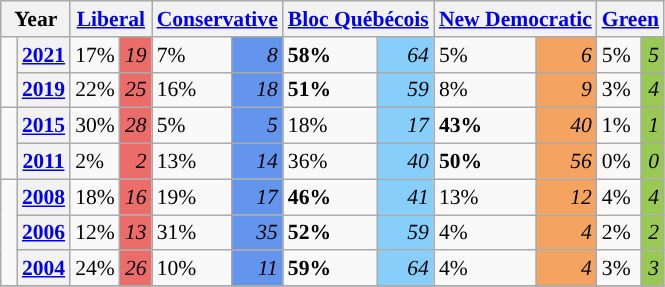<table class="wikitable" style="width:400; font-size:90%; margin-left:1em;">
<tr>
<th colspan="2" scope="col">Year</th>
<th colspan="2" scope="col"><a href='#'>Liberal</a></th>
<th colspan="2" scope="col"><a href='#'>Conservative</a></th>
<th colspan="2" scope="col"><a href='#'>Bloc Québécois</a></th>
<th colspan="2" scope="col"><a href='#'>New Democratic</a></th>
<th colspan="2" scope="col"><a href='#'>Green</a></th>
</tr>
<tr>
<td rowspan="2" style="width: 0.25em; background-color: "></td>
<th><a href='#'>2021</a></th>
<td>17%</td>
<td style="text-align:right; background:#EA6D6A;"><em>19</em></td>
<td>7%</td>
<td style="text-align:right; background:#6495ED;"><em>8</em></td>
<td><strong>58%</strong></td>
<td style="text-align:right; background:#87CEFA;"><em>64</em></td>
<td>5%</td>
<td style="text-align:right; background:#F4A460;"><em>6</em></td>
<td>5%</td>
<td style="text-align:right; background:#99C955;"><em>5</em></td>
</tr>
<tr>
<th><a href='#'>2019</a></th>
<td>22%</td>
<td style="text-align:right; background:#EA6D6A;"><em>25</em></td>
<td>16%</td>
<td style="text-align:right; background:#6495ED;"><em>18</em></td>
<td><strong>51%</strong></td>
<td style="text-align:right; background:#87CEFA;"><em>59</em></td>
<td>8%</td>
<td style="text-align:right; background:#F4A460;"><em>9</em></td>
<td>3%</td>
<td style="text-align:right; background:#99C955;"><em>4</em></td>
</tr>
<tr>
<td rowspan="2" style="width: 0.25em; background-color: "></td>
<th><a href='#'>2015</a></th>
<td>30%</td>
<td style="text-align:right; background:#EA6D6A;"><em>28</em></td>
<td>5%</td>
<td style="text-align:right; background:#6495ED;"><em>5</em></td>
<td>18%</td>
<td style="text-align:right; background:#87CEFA;"><em>17</em></td>
<td><strong>43%</strong></td>
<td style="text-align:right; background:#F4A460;"><em>40</em></td>
<td>1%</td>
<td style="text-align:right; background:#99C955;"><em>1</em></td>
</tr>
<tr>
<th><a href='#'>2011</a></th>
<td>2%</td>
<td style="text-align:right; background:#EA6D6A;"><em>2</em></td>
<td>13%</td>
<td style="text-align:right; background:#6495ED;"><em>14</em></td>
<td>36%</td>
<td style="text-align:right; background:#87CEFA;"><em>40</em></td>
<td><strong>50%</strong></td>
<td style="text-align:right; background:#F4A460;"><em>56</em></td>
<td>0%</td>
<td style="text-align:right; background:#99C955;"><em>0</em></td>
</tr>
<tr>
<td rowspan="3" style="width: 0.25em; background-color: "></td>
<th><a href='#'>2008</a></th>
<td>18%</td>
<td style="text-align:right; background:#EA6D6A;"><em>16</em></td>
<td>19%</td>
<td style="text-align:right; background:#6495ED;"><em>17</em></td>
<td><strong>46%</strong></td>
<td style="text-align:right; background:#87CEFA;"><em>41</em></td>
<td>13%</td>
<td style="text-align:right; background:#F4A460;"><em>12</em></td>
<td>4%</td>
<td style="text-align:right; background:#99C955;"><em>4</em></td>
</tr>
<tr>
<th><a href='#'>2006</a></th>
<td>12%</td>
<td style="text-align:right; background:#EA6D6A;"><em>13</em></td>
<td>31%</td>
<td style="text-align:right; background:#6495ED;"><em>35</em></td>
<td><strong>52%</strong></td>
<td style="text-align:right; background:#87CEFA;"><em>59</em></td>
<td>4%</td>
<td style="text-align:right; background:#F4A460;"><em>4</em></td>
<td>2%</td>
<td style="text-align:right; background:#99C955;"><em>2</em></td>
</tr>
<tr>
<th><a href='#'>2004</a></th>
<td>24%</td>
<td style="text-align:right; background:#EA6D6A;"><em>26</em></td>
<td>10%</td>
<td style="text-align:right; background:#6495ED;"><em>11</em></td>
<td><strong>59%</strong></td>
<td style="text-align:right; background:#87CEFA;"><em>64</em></td>
<td>4%</td>
<td style="text-align:right; background:#F4A460;"><em>4</em></td>
<td>3%</td>
<td style="text-align:right; background:#99C955;"><em>3</em></td>
</tr>
<tr>
</tr>
</table>
